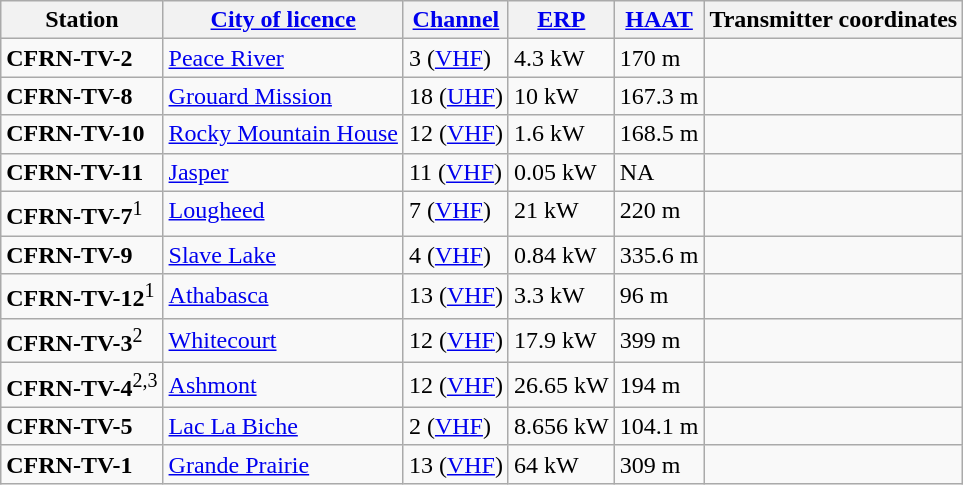<table class="wikitable">
<tr>
<th>Station</th>
<th><a href='#'>City of licence</a></th>
<th><a href='#'>Channel</a></th>
<th><a href='#'>ERP</a></th>
<th><a href='#'>HAAT</a></th>
<th>Transmitter coordinates</th>
</tr>
<tr style="vertical-align: top; text-align: left;">
<td><strong>CFRN-TV-2</strong></td>
<td><a href='#'>Peace River</a></td>
<td>3 (<a href='#'>VHF</a>)</td>
<td>4.3 kW</td>
<td>170 m</td>
<td></td>
</tr>
<tr style="vertical-align: top; text-align: left;">
<td><strong>CFRN-TV-8</strong></td>
<td><a href='#'>Grouard Mission</a></td>
<td>18 (<a href='#'>UHF</a>)</td>
<td>10 kW</td>
<td>167.3 m</td>
<td></td>
</tr>
<tr style="vertical-align: top; text-align: left;">
<td><strong>CFRN-TV-10</strong></td>
<td><a href='#'>Rocky Mountain House</a></td>
<td>12 (<a href='#'>VHF</a>)</td>
<td>1.6 kW</td>
<td>168.5 m</td>
<td></td>
</tr>
<tr style="vertical-align: top; text-align: left;">
<td><strong>CFRN-TV-11</strong></td>
<td><a href='#'>Jasper</a></td>
<td>11 (<a href='#'>VHF</a>)</td>
<td>0.05 kW</td>
<td>NA</td>
<td></td>
</tr>
<tr style="vertical-align: top; text-align: left;">
<td><strong>CFRN-TV-7</strong><sup>1</sup></td>
<td><a href='#'>Lougheed</a></td>
<td>7 (<a href='#'>VHF</a>)</td>
<td>21 kW</td>
<td>220 m</td>
<td></td>
</tr>
<tr>
<td><strong>CFRN-TV-9</strong></td>
<td><a href='#'>Slave Lake</a></td>
<td>4 (<a href='#'>VHF</a>)</td>
<td>0.84 kW</td>
<td>335.6 m</td>
<td></td>
</tr>
<tr>
<td><strong>CFRN-TV-12</strong><sup>1</sup></td>
<td><a href='#'>Athabasca</a></td>
<td>13 (<a href='#'>VHF</a>)</td>
<td>3.3 kW</td>
<td>96 m</td>
<td></td>
</tr>
<tr>
<td><strong>CFRN-TV-3</strong><sup>2</sup></td>
<td><a href='#'>Whitecourt</a></td>
<td>12 (<a href='#'>VHF</a>)</td>
<td>17.9 kW</td>
<td>399 m</td>
<td></td>
</tr>
<tr>
<td><strong>CFRN-TV-4</strong><sup>2,3</sup></td>
<td><a href='#'>Ashmont</a></td>
<td>12 (<a href='#'>VHF</a>)</td>
<td>26.65 kW</td>
<td>194 m</td>
<td></td>
</tr>
<tr>
<td><strong>CFRN-TV-5</strong></td>
<td><a href='#'>Lac La Biche</a></td>
<td>2 (<a href='#'>VHF</a>)</td>
<td>8.656 kW</td>
<td>104.1 m</td>
<td></td>
</tr>
<tr>
<td><strong>CFRN-TV-1</strong></td>
<td><a href='#'>Grande Prairie</a></td>
<td>13 (<a href='#'>VHF</a>)</td>
<td>64 kW</td>
<td>309 m</td>
<td></td>
</tr>
</table>
